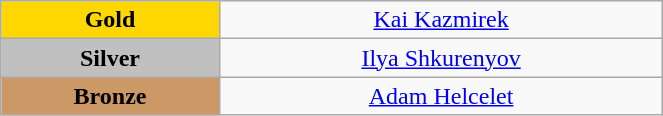<table class="wikitable" style="text-align:center; " width="35%">
<tr>
<td bgcolor="gold"><strong>Gold</strong></td>
<td><a href='#'>Kai Kazmirek</a><br>  <small><em></em></small></td>
</tr>
<tr>
<td bgcolor="silver"><strong>Silver</strong></td>
<td><a href='#'>Ilya Shkurenyov</a><br>  <small><em></em></small></td>
</tr>
<tr>
<td bgcolor="CC9966"><strong>Bronze</strong></td>
<td><a href='#'>Adam Helcelet</a><br>  <small><em></em></small></td>
</tr>
</table>
